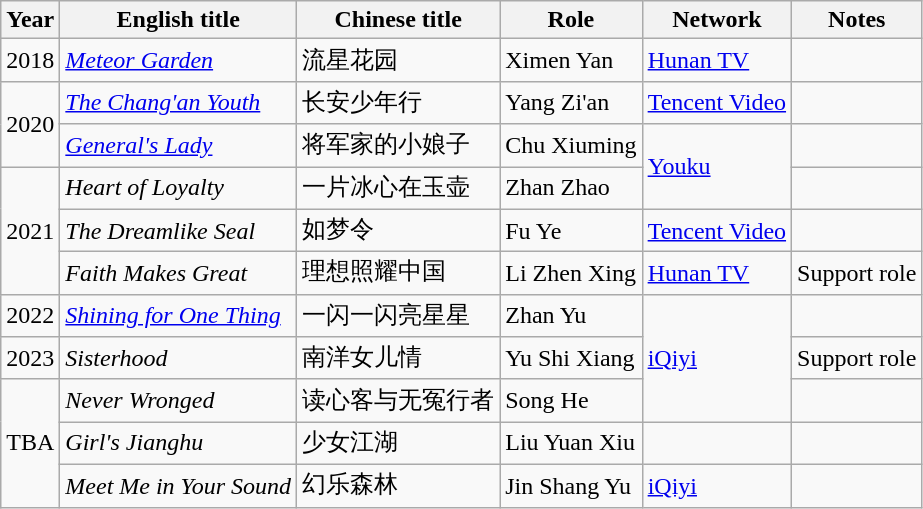<table class="wikitable">
<tr>
<th width=10>Year</th>
<th>English title</th>
<th>Chinese title</th>
<th>Role</th>
<th>Network</th>
<th>Notes</th>
</tr>
<tr>
<td>2018</td>
<td><em><a href='#'>Meteor Garden</a></em></td>
<td>流星花园</td>
<td>Ximen Yan</td>
<td><a href='#'>Hunan TV</a></td>
<td></td>
</tr>
<tr>
<td rowspan=2>2020</td>
<td><em><a href='#'>The Chang'an Youth</a></em></td>
<td>长安少年行</td>
<td>Yang Zi'an</td>
<td><a href='#'>Tencent Video</a></td>
<td></td>
</tr>
<tr>
<td><em><a href='#'>General's Lady</a></em></td>
<td>将军家的小娘子</td>
<td>Chu Xiuming</td>
<td rowspan=2><a href='#'>Youku</a></td>
<td></td>
</tr>
<tr>
<td rowspan="3">2021</td>
<td><em>Heart of Loyalty</em></td>
<td>一片冰心在玉壶</td>
<td>Zhan Zhao</td>
<td></td>
</tr>
<tr>
<td><em>The Dreamlike Seal</em></td>
<td>如梦令</td>
<td>Fu Ye</td>
<td><a href='#'>Tencent Video</a></td>
<td></td>
</tr>
<tr>
<td><em>Faith Makes Great</em></td>
<td>理想照耀中国</td>
<td>Li Zhen Xing</td>
<td><a href='#'>Hunan TV</a></td>
<td>Support role</td>
</tr>
<tr>
<td>2022</td>
<td><em><a href='#'>Shining for One Thing</a></em></td>
<td>一闪一闪亮星星</td>
<td>Zhan Yu</td>
<td rowspan="3"><a href='#'>iQiyi</a></td>
<td></td>
</tr>
<tr>
<td>2023</td>
<td><em>Sisterhood</em></td>
<td>南洋女儿情</td>
<td>Yu Shi Xiang</td>
<td>Support role</td>
</tr>
<tr>
<td rowspan="3">TBA</td>
<td><em>Never Wronged</em></td>
<td>读心客与无冤行者</td>
<td>Song He</td>
<td></td>
</tr>
<tr>
<td><em>Girl's Jianghu</em></td>
<td>少女江湖</td>
<td>Liu Yuan Xiu</td>
<td></td>
<td></td>
</tr>
<tr>
<td><em>Meet Me in Your Sound</em></td>
<td>幻乐森林</td>
<td>Jin Shang Yu</td>
<td><a href='#'>iQiyi</a></td>
<td></td>
</tr>
</table>
